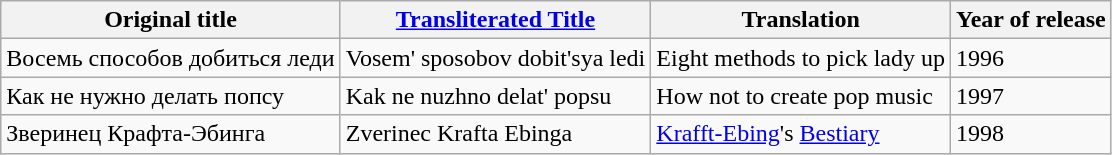<table class="wikitable">
<tr>
<th>Original title</th>
<th><a href='#'>Transliterated Title</a></th>
<th>Translation</th>
<th>Year of release</th>
</tr>
<tr>
<td>Восемь способов добиться леди</td>
<td>Vosem' sposobov dobit'sya ledi</td>
<td>Eight methods to pick lady up</td>
<td>1996</td>
</tr>
<tr>
<td>Как не нужно делать попсу</td>
<td>Kak ne nuzhno delat' popsu</td>
<td>How not to create pop music</td>
<td>1997</td>
</tr>
<tr>
<td>Зверинец Крафта-Эбинга</td>
<td>Zverinec Krafta Ebinga</td>
<td><a href='#'>Krafft-Ebing</a>'s <a href='#'>Bestiary</a></td>
<td>1998</td>
</tr>
</table>
